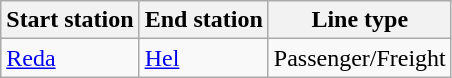<table class="wikitable">
<tr>
<th>Start station</th>
<th>End station</th>
<th>Line type</th>
</tr>
<tr>
<td><a href='#'>Reda</a></td>
<td><a href='#'>Hel</a></td>
<td>Passenger/Freight</td>
</tr>
</table>
